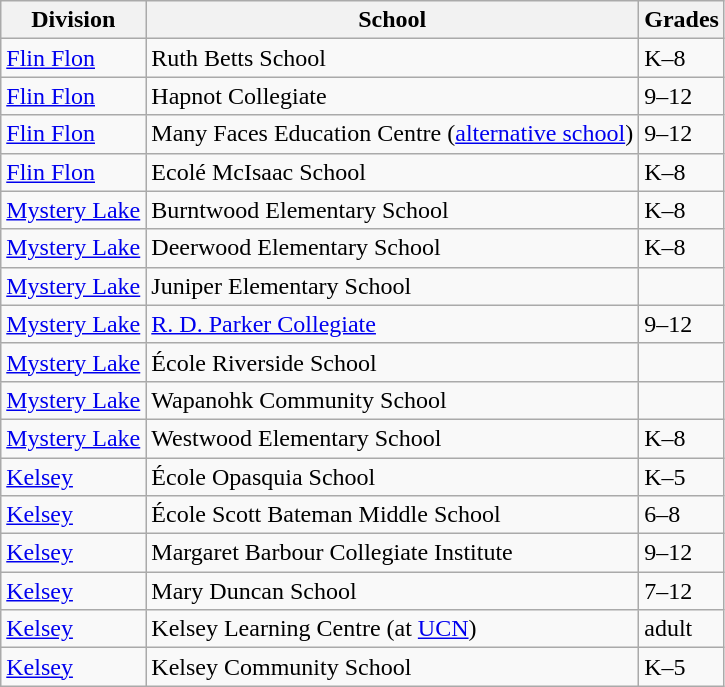<table class="wikitable">
<tr>
<th>Division</th>
<th>School</th>
<th>Grades</th>
</tr>
<tr>
<td><a href='#'>Flin Flon</a></td>
<td>Ruth Betts School</td>
<td>K–8</td>
</tr>
<tr>
<td><a href='#'>Flin Flon</a></td>
<td>Hapnot Collegiate</td>
<td>9–12</td>
</tr>
<tr>
<td><a href='#'>Flin Flon</a></td>
<td>Many Faces Education Centre (<a href='#'>alternative school</a>)</td>
<td>9–12</td>
</tr>
<tr>
<td><a href='#'>Flin Flon</a></td>
<td>Ecolé McIsaac School</td>
<td>K–8</td>
</tr>
<tr>
<td><a href='#'>Mystery Lake</a></td>
<td>Burntwood Elementary School</td>
<td>K–8</td>
</tr>
<tr>
<td><a href='#'>Mystery Lake</a></td>
<td>Deerwood Elementary School</td>
<td>K–8</td>
</tr>
<tr>
<td><a href='#'>Mystery Lake</a></td>
<td>Juniper Elementary School</td>
<td></td>
</tr>
<tr>
<td><a href='#'>Mystery Lake</a></td>
<td><a href='#'>R. D. Parker Collegiate</a></td>
<td>9–12</td>
</tr>
<tr>
<td><a href='#'>Mystery Lake</a></td>
<td>École Riverside School</td>
<td></td>
</tr>
<tr>
<td><a href='#'>Mystery Lake</a></td>
<td>Wapanohk Community School</td>
<td></td>
</tr>
<tr>
<td><a href='#'>Mystery Lake</a></td>
<td>Westwood Elementary School</td>
<td>K–8</td>
</tr>
<tr>
<td><a href='#'>Kelsey</a></td>
<td>École Opasquia School</td>
<td>K–5</td>
</tr>
<tr>
<td><a href='#'>Kelsey</a></td>
<td>École Scott Bateman Middle School</td>
<td>6–8</td>
</tr>
<tr>
<td><a href='#'>Kelsey</a></td>
<td>Margaret Barbour Collegiate Institute</td>
<td>9–12</td>
</tr>
<tr>
<td><a href='#'>Kelsey</a></td>
<td>Mary Duncan School</td>
<td>7–12</td>
</tr>
<tr>
<td><a href='#'>Kelsey</a></td>
<td>Kelsey Learning Centre (at <a href='#'>UCN</a>)</td>
<td>adult</td>
</tr>
<tr>
<td><a href='#'>Kelsey</a></td>
<td>Kelsey Community School</td>
<td>K–5</td>
</tr>
</table>
